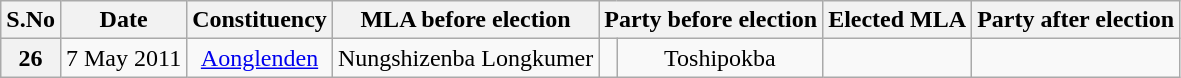<table class="wikitable sortable" style="text-align:center;">
<tr>
<th>S.No</th>
<th>Date</th>
<th>Constituency</th>
<th>MLA before election</th>
<th colspan="2">Party before election</th>
<th>Elected MLA</th>
<th colspan="2">Party after election</th>
</tr>
<tr>
<th>26</th>
<td>7 May 2011</td>
<td><a href='#'>Aonglenden</a></td>
<td>Nungshizenba Longkumer</td>
<td></td>
<td>Toshipokba</td>
<td></td>
</tr>
</table>
